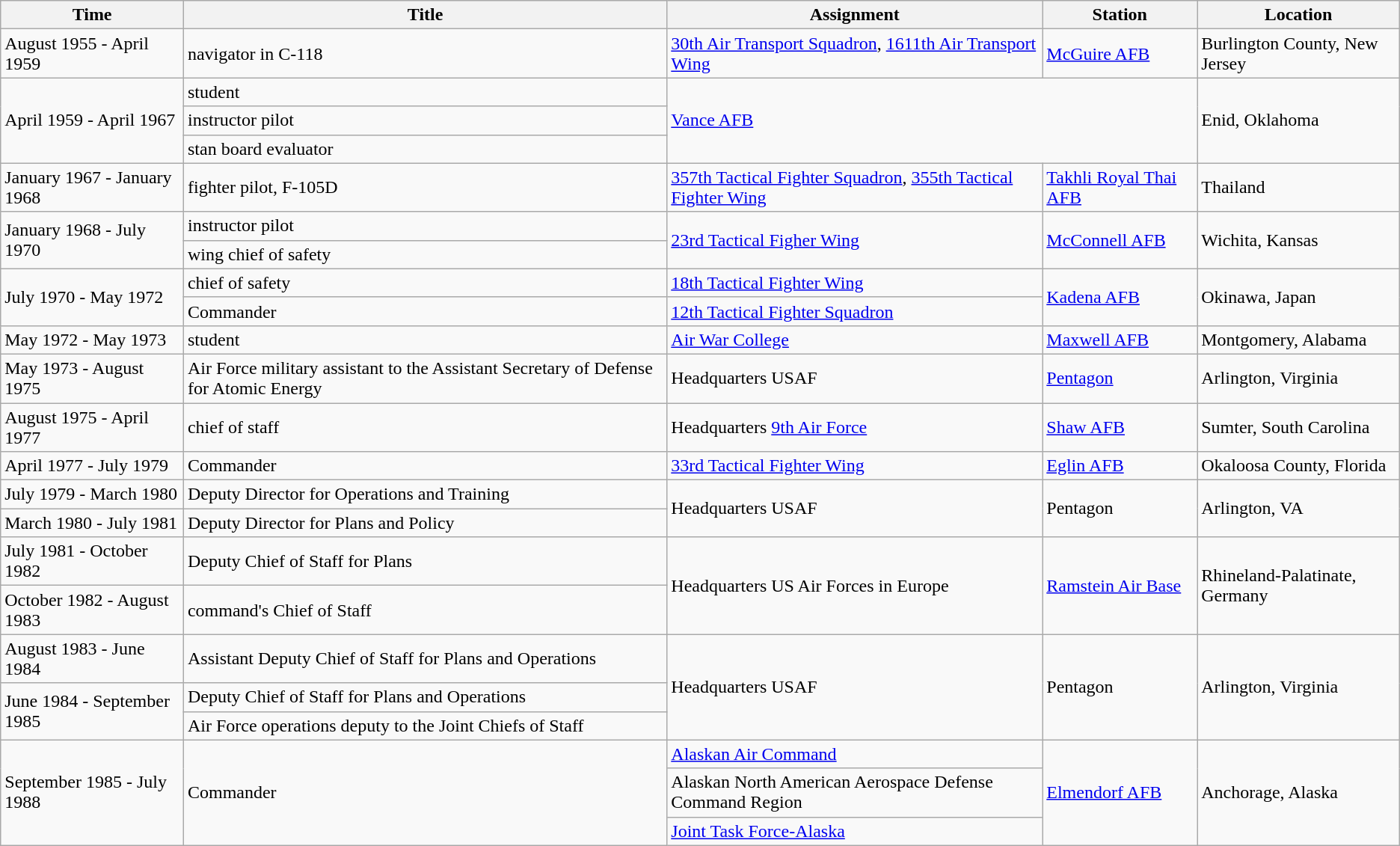<table class="wikitable mw-collapsible">
<tr>
<th>Time</th>
<th>Title</th>
<th>Assignment</th>
<th>Station</th>
<th>Location</th>
</tr>
<tr>
<td>August 1955 - April 1959</td>
<td>navigator in C-118</td>
<td><a href='#'>30th Air Transport Squadron</a>, <a href='#'>1611th Air Transport Wing</a></td>
<td><a href='#'>McGuire AFB</a></td>
<td>Burlington County, New Jersey</td>
</tr>
<tr>
<td rowspan="3">April 1959 - April 1967</td>
<td>student</td>
<td colspan="2" rowspan="3"><a href='#'>Vance AFB</a></td>
<td rowspan="3">Enid, Oklahoma</td>
</tr>
<tr>
<td>instructor pilot</td>
</tr>
<tr>
<td>stan board evaluator</td>
</tr>
<tr>
<td>January 1967 -  January 1968</td>
<td>fighter pilot, F-105D</td>
<td><a href='#'>357th Tactical Fighter Squadron</a>, <a href='#'>355th Tactical Fighter Wing</a></td>
<td><a href='#'>Takhli Royal Thai AFB</a></td>
<td>Thailand</td>
</tr>
<tr>
<td rowspan="2">January 1968 - July 1970</td>
<td>instructor pilot</td>
<td rowspan="2"><a href='#'>23rd Tactical Figher Wing</a></td>
<td rowspan="2"><a href='#'>McConnell AFB</a></td>
<td rowspan="2">Wichita, Kansas</td>
</tr>
<tr>
<td>wing chief of safety</td>
</tr>
<tr>
<td rowspan="2">July 1970 - May 1972</td>
<td>chief of safety</td>
<td><a href='#'>18th Tactical Fighter Wing</a></td>
<td rowspan="2"><a href='#'>Kadena AFB</a></td>
<td rowspan="2">Okinawa, Japan</td>
</tr>
<tr>
<td>Commander</td>
<td><a href='#'>12th Tactical Fighter Squadron</a></td>
</tr>
<tr>
<td>May 1972 - May 1973</td>
<td>student</td>
<td><a href='#'>Air War College</a></td>
<td><a href='#'>Maxwell AFB</a></td>
<td>Montgomery, Alabama</td>
</tr>
<tr>
<td>May 1973 - August 1975</td>
<td>Air Force military assistant to the Assistant Secretary of Defense for Atomic Energy</td>
<td>Headquarters USAF</td>
<td><a href='#'>Pentagon</a></td>
<td>Arlington, Virginia</td>
</tr>
<tr>
<td>August 1975 - April 1977</td>
<td>chief of staff</td>
<td>Headquarters <a href='#'>9th Air Force</a></td>
<td><a href='#'>Shaw AFB</a></td>
<td>Sumter, South Carolina</td>
</tr>
<tr>
<td>April 1977 - July 1979</td>
<td>Commander</td>
<td><a href='#'>33rd Tactical Fighter Wing</a></td>
<td><a href='#'>Eglin AFB</a></td>
<td>Okaloosa County, Florida</td>
</tr>
<tr>
<td>July 1979 - March 1980</td>
<td>Deputy Director for Operations and Training</td>
<td rowspan="2">Headquarters USAF</td>
<td rowspan="2">Pentagon</td>
<td rowspan="2">Arlington, VA</td>
</tr>
<tr>
<td>March 1980 - July 1981</td>
<td>Deputy Director for Plans and Policy</td>
</tr>
<tr>
<td>July 1981 - October 1982</td>
<td>Deputy Chief of Staff for Plans</td>
<td rowspan="2">Headquarters US Air Forces in Europe</td>
<td rowspan="2"><a href='#'>Ramstein Air Base</a></td>
<td rowspan="2">Rhineland-Palatinate, Germany</td>
</tr>
<tr>
<td>October 1982 - August 1983</td>
<td>command's Chief of Staff</td>
</tr>
<tr>
<td>August 1983 - June 1984</td>
<td>Assistant Deputy Chief of Staff for Plans and Operations</td>
<td rowspan="3">Headquarters USAF</td>
<td rowspan="3">Pentagon</td>
<td rowspan="3">Arlington, Virginia</td>
</tr>
<tr>
<td rowspan="2">June 1984 - September 1985</td>
<td>Deputy Chief of Staff for Plans and Operations</td>
</tr>
<tr>
<td>Air Force operations deputy to the Joint Chiefs of Staff</td>
</tr>
<tr>
<td rowspan="3">September 1985 - July 1988</td>
<td rowspan="3">Commander</td>
<td><a href='#'>Alaskan Air Command</a></td>
<td rowspan="3"><a href='#'>Elmendorf AFB</a></td>
<td rowspan="3">Anchorage, Alaska</td>
</tr>
<tr>
<td>Alaskan North American Aerospace Defense Command Region</td>
</tr>
<tr>
<td><a href='#'>Joint Task Force-Alaska</a></td>
</tr>
</table>
